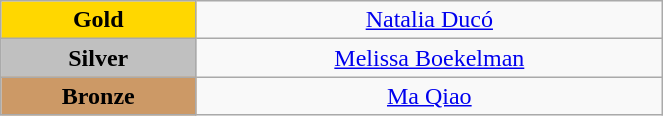<table class="wikitable" style="text-align:center; " width="35%">
<tr>
<td bgcolor="gold"><strong>Gold</strong></td>
<td><a href='#'>Natalia Ducó</a><br>  <small><em></em></small></td>
</tr>
<tr>
<td bgcolor="silver"><strong>Silver</strong></td>
<td><a href='#'>Melissa Boekelman</a><br>  <small><em></em></small></td>
</tr>
<tr>
<td bgcolor="CC9966"><strong>Bronze</strong></td>
<td><a href='#'>Ma Qiao</a><br>  <small><em></em></small></td>
</tr>
</table>
